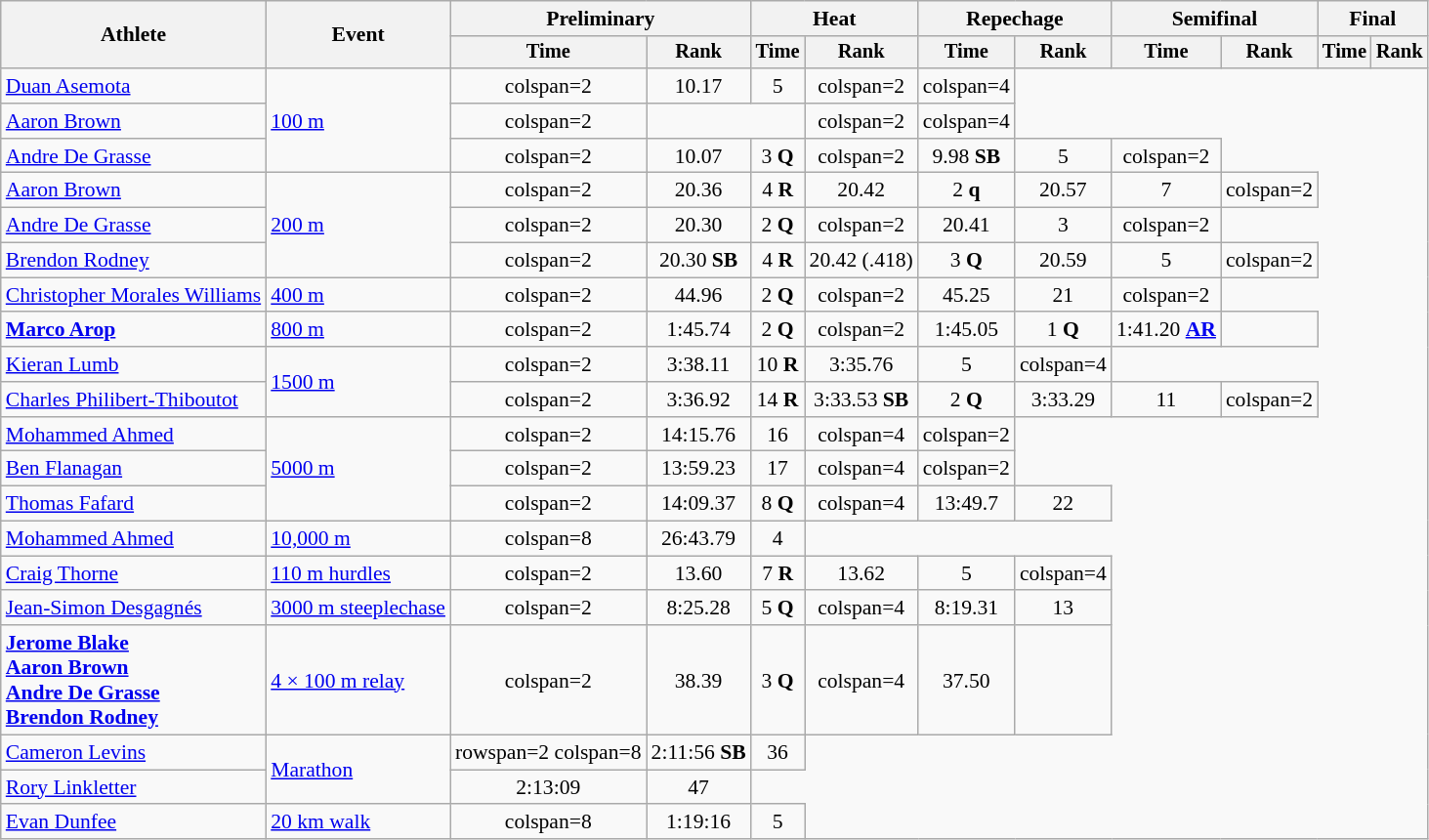<table class=wikitable style="font-size:90%">
<tr>
<th rowspan=2>Athlete</th>
<th rowspan=2>Event</th>
<th colspan=2>Preliminary</th>
<th colspan=2>Heat</th>
<th colspan=2>Repechage</th>
<th colspan=2>Semifinal</th>
<th colspan=2>Final</th>
</tr>
<tr style=font-size:95%>
<th>Time</th>
<th>Rank</th>
<th>Time</th>
<th>Rank</th>
<th>Time</th>
<th>Rank</th>
<th>Time</th>
<th>Rank</th>
<th>Time</th>
<th>Rank</th>
</tr>
<tr align=center>
<td align=left><a href='#'>Duan Asemota</a></td>
<td align=left rowspan=3><a href='#'>100 m</a></td>
<td>colspan=2 </td>
<td>10.17</td>
<td>5</td>
<td>colspan=2 </td>
<td>colspan=4 </td>
</tr>
<tr align=center>
<td align=left><a href='#'>Aaron Brown</a></td>
<td>colspan=2 </td>
<td colspan=2></td>
<td>colspan=2 </td>
<td>colspan=4 </td>
</tr>
<tr align=center>
<td align=left><a href='#'>Andre De Grasse</a></td>
<td>colspan=2 </td>
<td>10.07</td>
<td>3 <strong>Q</strong></td>
<td>colspan=2 </td>
<td>9.98 <strong>SB</strong></td>
<td>5</td>
<td>colspan=2 </td>
</tr>
<tr align=center>
<td align=left><a href='#'>Aaron Brown</a></td>
<td rowspan=3 align=left><a href='#'>200 m</a></td>
<td>colspan=2 </td>
<td>20.36</td>
<td>4 <strong>R</strong></td>
<td>20.42</td>
<td>2 <strong>q</strong></td>
<td>20.57</td>
<td>7</td>
<td>colspan=2 </td>
</tr>
<tr align=center>
<td align=left><a href='#'>Andre De Grasse</a></td>
<td>colspan=2 </td>
<td>20.30</td>
<td>2 <strong>Q</strong></td>
<td>colspan=2 </td>
<td>20.41</td>
<td>3</td>
<td>colspan=2 </td>
</tr>
<tr align=center>
<td align=left><a href='#'>Brendon Rodney</a></td>
<td>colspan=2 </td>
<td>20.30 <strong>SB</strong></td>
<td>4 <strong>R</strong></td>
<td>20.42 (.418)</td>
<td>3 <strong>Q</strong></td>
<td>20.59</td>
<td>5</td>
<td>colspan=2 </td>
</tr>
<tr align=center>
<td align=left><a href='#'>Christopher Morales Williams</a></td>
<td align=left><a href='#'>400 m</a></td>
<td>colspan=2 </td>
<td>44.96</td>
<td>2 <strong>Q</strong></td>
<td>colspan=2 </td>
<td>45.25</td>
<td>21</td>
<td>colspan=2 </td>
</tr>
<tr align=center>
<td align=left><strong><a href='#'>Marco Arop</a></strong></td>
<td align=left><a href='#'>800 m</a></td>
<td>colspan=2 </td>
<td>1:45.74</td>
<td>2 <strong>Q</strong></td>
<td>colspan=2 </td>
<td>1:45.05</td>
<td>1 <strong>Q</strong></td>
<td>1:41.20 <strong><a href='#'>AR</a></strong></td>
<td></td>
</tr>
<tr align=center>
<td align=left><a href='#'>Kieran Lumb</a></td>
<td align=left rowspan=2><a href='#'>1500 m</a></td>
<td>colspan=2 </td>
<td>3:38.11</td>
<td>10 <strong>R</strong></td>
<td>3:35.76</td>
<td>5</td>
<td>colspan=4 </td>
</tr>
<tr align=center>
<td align=left><a href='#'>Charles Philibert-Thiboutot</a></td>
<td>colspan=2 </td>
<td>3:36.92</td>
<td>14 <strong>R</strong></td>
<td>3:33.53 <strong>SB</strong></td>
<td>2 <strong>Q</strong></td>
<td>3:33.29</td>
<td>11</td>
<td>colspan=2 </td>
</tr>
<tr align=center>
<td align=left><a href='#'>Mohammed Ahmed</a></td>
<td align=left rowspan=3><a href='#'>5000 m</a></td>
<td>colspan=2 </td>
<td>14:15.76</td>
<td>16</td>
<td>colspan=4 </td>
<td>colspan=2 </td>
</tr>
<tr align=center>
<td align=left><a href='#'>Ben Flanagan</a></td>
<td>colspan=2 </td>
<td>13:59.23</td>
<td>17</td>
<td>colspan=4 </td>
<td>colspan=2 </td>
</tr>
<tr align=center>
<td align=left><a href='#'>Thomas Fafard</a></td>
<td>colspan=2 </td>
<td>14:09.37</td>
<td>8 <strong>Q</strong></td>
<td>colspan=4 </td>
<td>13:49.7</td>
<td>22</td>
</tr>
<tr align=center>
<td align=left><a href='#'>Mohammed Ahmed</a></td>
<td align=left><a href='#'>10,000 m</a></td>
<td>colspan=8 </td>
<td>26:43.79</td>
<td>4</td>
</tr>
<tr align=center>
<td align=left><a href='#'>Craig Thorne</a></td>
<td align=left><a href='#'>110 m hurdles</a></td>
<td>colspan=2 </td>
<td>13.60</td>
<td>7 <strong>R</strong></td>
<td>13.62</td>
<td>5</td>
<td>colspan=4 </td>
</tr>
<tr align=center>
<td align=left><a href='#'>Jean-Simon Desgagnés</a></td>
<td align=left><a href='#'>3000 m steeplechase</a></td>
<td>colspan=2 </td>
<td>8:25.28</td>
<td>5 <strong>Q</strong></td>
<td>colspan=4 </td>
<td>8:19.31</td>
<td>13</td>
</tr>
<tr align=center>
<td align=left><strong><a href='#'>Jerome Blake</a><br><a href='#'>Aaron Brown</a><br><a href='#'>Andre De Grasse</a><br><a href='#'>Brendon Rodney</a></strong></td>
<td align=left><a href='#'>4 × 100 m relay</a></td>
<td>colspan=2 </td>
<td>38.39</td>
<td>3 <strong>Q</strong></td>
<td>colspan=4 </td>
<td>37.50</td>
<td></td>
</tr>
<tr align=center>
<td align=left><a href='#'>Cameron Levins</a></td>
<td align=left rowspan=2><a href='#'>Marathon</a></td>
<td>rowspan=2 colspan=8 </td>
<td>2:11:56 <strong>SB</strong></td>
<td>36</td>
</tr>
<tr align=center>
<td align=left><a href='#'>Rory Linkletter</a></td>
<td>2:13:09</td>
<td>47</td>
</tr>
<tr align=center>
<td align=left><a href='#'>Evan Dunfee</a></td>
<td align=left><a href='#'>20 km walk</a></td>
<td>colspan=8 </td>
<td>1:19:16</td>
<td>5</td>
</tr>
</table>
